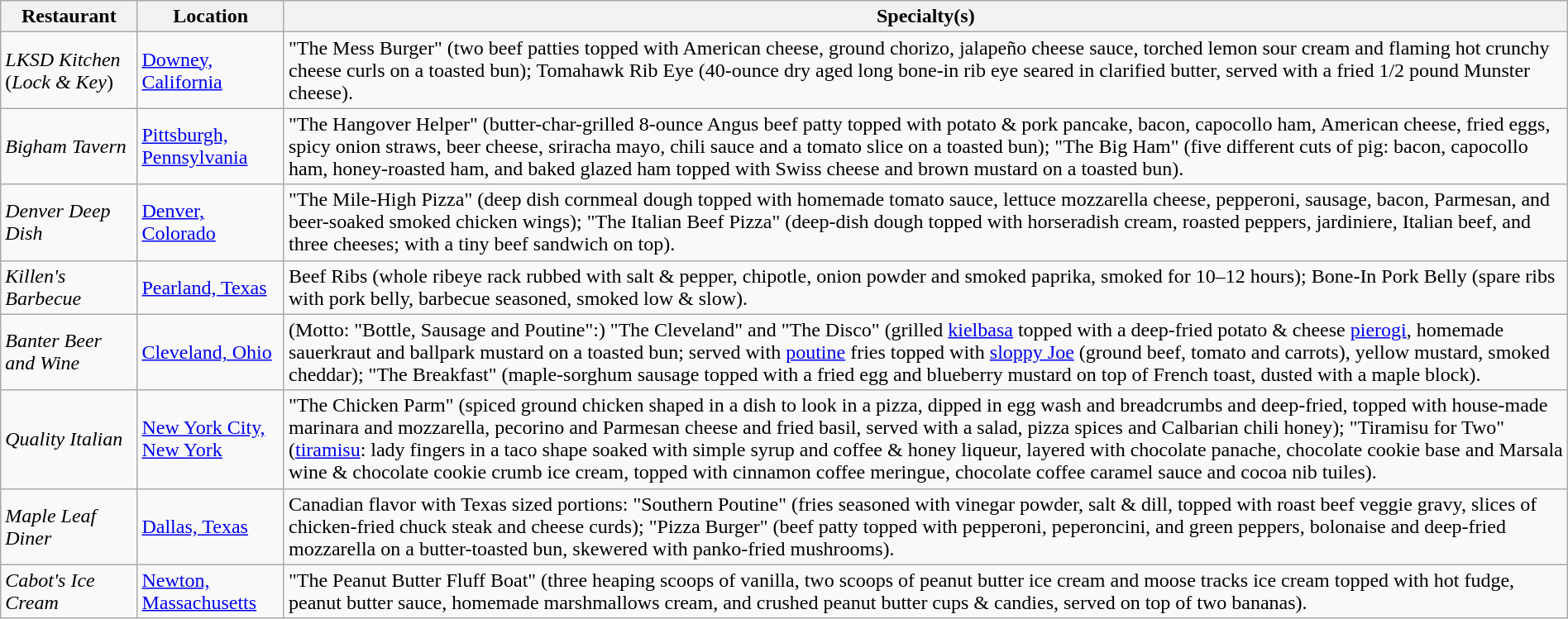<table class="wikitable" style="width:100%;">
<tr>
<th>Restaurant</th>
<th>Location</th>
<th>Specialty(s)</th>
</tr>
<tr>
<td><em>LKSD Kitchen</em> (<em>Lock & Key</em>)</td>
<td><a href='#'>Downey, California</a></td>
<td>"The Mess Burger" (two beef patties topped with American cheese, ground chorizo, jalapeño cheese sauce, torched lemon sour cream and flaming hot crunchy cheese curls on a toasted bun); Tomahawk Rib Eye (40-ounce dry aged long bone-in rib eye seared in clarified butter, served with a fried 1/2 pound Munster cheese).</td>
</tr>
<tr>
<td><em>Bigham Tavern</em></td>
<td><a href='#'>Pittsburgh, Pennsylvania</a></td>
<td>"The Hangover Helper" (butter-char-grilled 8-ounce Angus beef patty topped with potato & pork pancake, bacon, capocollo ham, American cheese, fried eggs, spicy onion straws, beer cheese, sriracha mayo, chili sauce and a tomato slice on a toasted bun); "The Big Ham" (five different cuts of pig: bacon, capocollo ham, honey-roasted ham, and baked glazed ham topped with Swiss cheese and brown mustard on a toasted bun).</td>
</tr>
<tr>
<td><em>Denver Deep Dish</em></td>
<td><a href='#'>Denver, Colorado</a></td>
<td>"The Mile-High Pizza" (deep dish cornmeal dough topped with homemade tomato sauce, lettuce mozzarella cheese, pepperoni, sausage, bacon, Parmesan, and beer-soaked smoked chicken wings); "The Italian Beef Pizza" (deep-dish dough topped with horseradish cream, roasted peppers, jardiniere, Italian beef, and three cheeses; with a tiny beef sandwich on top).</td>
</tr>
<tr>
<td><em>Killen's Barbecue</em></td>
<td><a href='#'>Pearland, Texas</a></td>
<td>Beef Ribs (whole ribeye rack rubbed with salt & pepper, chipotle, onion powder and smoked paprika, smoked for 10–12 hours); Bone-In Pork Belly (spare ribs with pork belly, barbecue seasoned, smoked low & slow).</td>
</tr>
<tr>
<td><em>Banter Beer and Wine</em></td>
<td><a href='#'>Cleveland, Ohio</a></td>
<td>(Motto: "Bottle, Sausage and Poutine":) "The Cleveland" and "The Disco" (grilled <a href='#'>kielbasa</a> topped with a deep-fried potato & cheese <a href='#'>pierogi</a>, homemade sauerkraut and ballpark mustard on a toasted bun; served with <a href='#'>poutine</a> fries topped with <a href='#'>sloppy Joe</a> (ground beef, tomato and carrots), yellow mustard, smoked cheddar); "The Breakfast" (maple-sorghum sausage topped with a fried egg and blueberry mustard on top of French toast, dusted with a maple block).</td>
</tr>
<tr>
<td><em>Quality Italian</em></td>
<td><a href='#'>New York City, New York</a></td>
<td>"The Chicken Parm" (spiced ground chicken shaped in a dish to look in a pizza, dipped in egg wash and breadcrumbs and deep-fried, topped with house-made marinara and mozzarella, pecorino and Parmesan cheese and fried basil, served with a salad, pizza spices and Calbarian chili honey); "Tiramisu for Two" (<a href='#'>tiramisu</a>: lady fingers in a taco shape soaked with simple syrup and coffee & honey liqueur, layered with chocolate panache, chocolate cookie base and Marsala wine & chocolate cookie crumb ice cream, topped with cinnamon coffee meringue, chocolate coffee caramel sauce and cocoa nib tuiles).</td>
</tr>
<tr>
<td><em>Maple Leaf Diner</em></td>
<td><a href='#'>Dallas, Texas</a></td>
<td>Canadian flavor with Texas sized portions: "Southern Poutine" (fries seasoned with vinegar powder, salt & dill, topped with roast beef veggie gravy, slices of chicken-fried chuck steak and cheese curds); "Pizza Burger" (beef patty topped with pepperoni, peperoncini, and green peppers, bolonaise and deep-fried mozzarella on a butter-toasted bun, skewered with panko-fried mushrooms).</td>
</tr>
<tr>
<td><em>Cabot's Ice Cream</em></td>
<td><a href='#'>Newton, Massachusetts</a></td>
<td>"The Peanut Butter Fluff Boat" (three heaping scoops of vanilla, two scoops of peanut butter ice cream and moose tracks ice cream topped with hot fudge, peanut butter sauce, homemade marshmallows cream, and crushed peanut butter cups & candies, served on top of two bananas).</td>
</tr>
</table>
